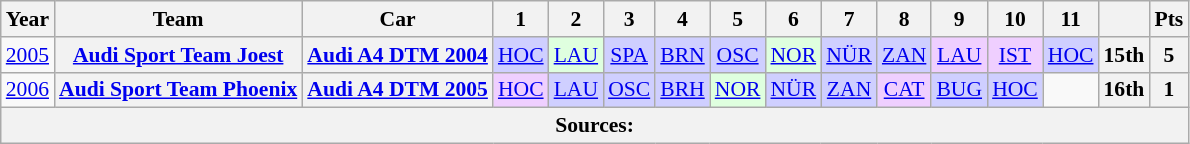<table class="wikitable" border="1" style="text-align:center; font-size:90%;">
<tr>
<th>Year</th>
<th>Team</th>
<th>Car</th>
<th>1</th>
<th>2</th>
<th>3</th>
<th>4</th>
<th>5</th>
<th>6</th>
<th>7</th>
<th>8</th>
<th>9</th>
<th>10</th>
<th>11</th>
<th></th>
<th>Pts</th>
</tr>
<tr>
<td><a href='#'>2005</a></td>
<th><a href='#'>Audi Sport Team Joest</a></th>
<th><a href='#'>Audi A4 DTM 2004</a></th>
<td style="background:#CFCFFF;"><a href='#'>HOC</a><br></td>
<td style="background:#DFFFDF;"><a href='#'>LAU</a><br></td>
<td style="background:#CFCFFF;"><a href='#'>SPA</a><br></td>
<td style="background:#CFCFFF;"><a href='#'>BRN</a><br></td>
<td style="background:#CFCFFF;"><a href='#'>OSC</a><br></td>
<td style="background:#DFFFDF;"><a href='#'>NOR</a><br></td>
<td style="background:#CFCFFF;"><a href='#'>NÜR</a><br></td>
<td style="background:#CFCFFF;"><a href='#'>ZAN</a><br></td>
<td style="background:#EFCFFF;"><a href='#'>LAU</a><br></td>
<td style="background:#EFCFFF;"><a href='#'>IST</a><br></td>
<td style="background:#CFCFFF;"><a href='#'>HOC</a><br></td>
<th>15th</th>
<th>5</th>
</tr>
<tr>
<td><a href='#'>2006</a></td>
<th><a href='#'>Audi Sport Team Phoenix</a></th>
<th><a href='#'>Audi A4 DTM 2005</a></th>
<td style="background:#EFCFFF;"><a href='#'>HOC</a><br></td>
<td style="background:#CFCFFF;"><a href='#'>LAU</a><br></td>
<td style="background:#CFCFFF;"><a href='#'>OSC</a><br></td>
<td style="background:#CFCFFF;"><a href='#'>BRH</a><br></td>
<td style="background:#DFFFDF;"><a href='#'>NOR</a><br></td>
<td style="background:#CFCFFF;"><a href='#'>NÜR</a><br></td>
<td style="background:#CFCFFF;"><a href='#'>ZAN</a><br></td>
<td style="background:#EFCFFF;"><a href='#'>CAT</a><br></td>
<td style="background:#CFCFFF;"><a href='#'>BUG</a><br></td>
<td style="background:#CFCFFF;"><a href='#'>HOC</a><br></td>
<td></td>
<th>16th</th>
<th>1</th>
</tr>
<tr>
<th colspan="16">Sources:</th>
</tr>
</table>
